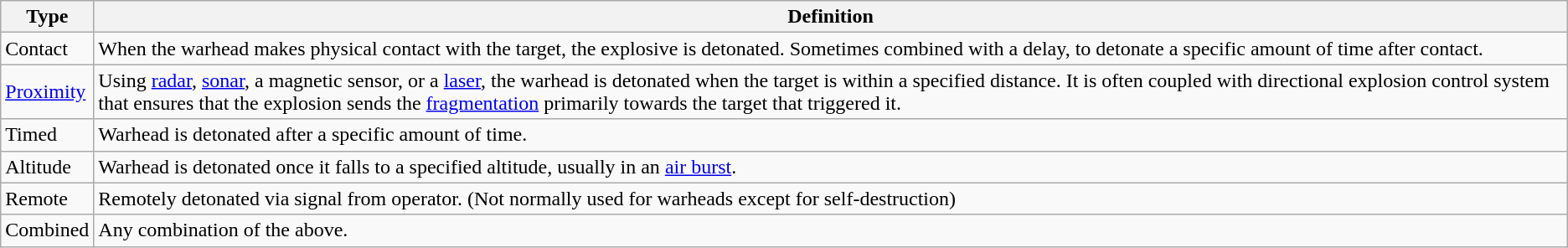<table class="wikitable">
<tr>
<th>Type</th>
<th>Definition</th>
</tr>
<tr>
<td>Contact</td>
<td>When the warhead makes physical contact with the target, the explosive is detonated. Sometimes combined with a delay, to detonate a specific amount of time after contact.</td>
</tr>
<tr>
<td><a href='#'>Proximity</a></td>
<td>Using <a href='#'>radar</a>, <a href='#'>sonar</a>, a magnetic sensor, or a <a href='#'>laser</a>, the warhead is detonated when the target is within a specified distance. It is often coupled with directional explosion control system that ensures that the explosion sends the <a href='#'>fragmentation</a> primarily towards the target that triggered it.</td>
</tr>
<tr>
<td>Timed</td>
<td>Warhead is detonated after a specific amount of time.</td>
</tr>
<tr>
<td>Altitude</td>
<td>Warhead is detonated once it falls to a specified altitude, usually in an <a href='#'>air burst</a>.</td>
</tr>
<tr>
<td>Remote</td>
<td>Remotely detonated via signal from operator. (Not normally used for warheads except for self-destruction)</td>
</tr>
<tr>
<td>Combined</td>
<td>Any combination of the above.</td>
</tr>
</table>
